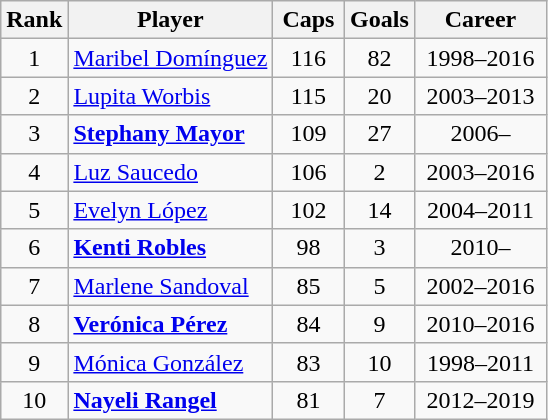<table class="wikitable sortable" style=text-align:center;">
<tr>
<th width=35>Rank</th>
<th>Player</th>
<th width=40>Caps</th>
<th width=40>Goals</th>
<th width=80>Career</th>
</tr>
<tr>
<td>1</td>
<td align=left><a href='#'>Maribel Domínguez</a></td>
<td>116</td>
<td>82</td>
<td>1998–2016</td>
</tr>
<tr>
<td>2</td>
<td align=left><a href='#'>Lupita Worbis</a></td>
<td>115</td>
<td>20</td>
<td>2003–2013</td>
</tr>
<tr>
<td>3</td>
<td align=left><strong><a href='#'>Stephany Mayor</a></strong></td>
<td>109</td>
<td>27</td>
<td>2006–</td>
</tr>
<tr>
<td>4</td>
<td align=left><a href='#'>Luz Saucedo</a></td>
<td>106</td>
<td>2</td>
<td>2003–2016</td>
</tr>
<tr>
<td>5</td>
<td align=left><a href='#'>Evelyn López</a></td>
<td>102</td>
<td>14</td>
<td>2004–2011</td>
</tr>
<tr>
<td>6</td>
<td align=left><strong><a href='#'>Kenti Robles</a></strong></td>
<td>98</td>
<td>3</td>
<td>2010–</td>
</tr>
<tr>
<td>7</td>
<td align=left><a href='#'>Marlene Sandoval</a></td>
<td>85</td>
<td>5</td>
<td>2002–2016</td>
</tr>
<tr>
<td>8</td>
<td align=left><strong><a href='#'>Verónica Pérez</a></strong></td>
<td>84</td>
<td>9</td>
<td>2010–2016</td>
</tr>
<tr>
<td>9</td>
<td align=left><a href='#'>Mónica González</a></td>
<td>83</td>
<td>10</td>
<td>1998–2011</td>
</tr>
<tr>
<td>10</td>
<td align=left><strong><a href='#'>Nayeli Rangel</a></strong></td>
<td>81</td>
<td>7</td>
<td>2012–2019</td>
</tr>
</table>
